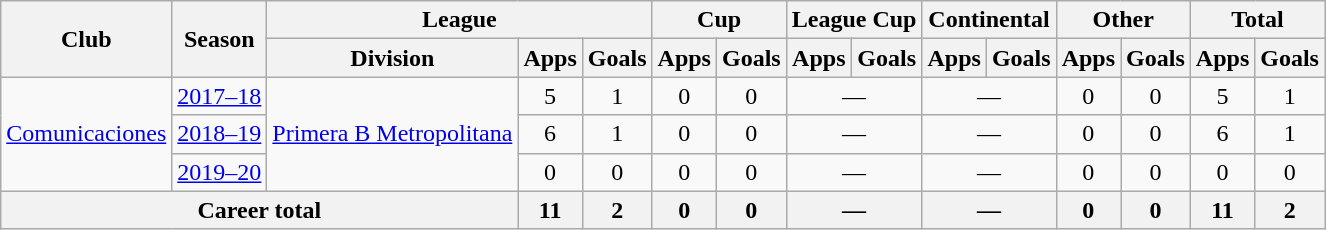<table class="wikitable" style="text-align:center">
<tr>
<th rowspan="2">Club</th>
<th rowspan="2">Season</th>
<th colspan="3">League</th>
<th colspan="2">Cup</th>
<th colspan="2">League Cup</th>
<th colspan="2">Continental</th>
<th colspan="2">Other</th>
<th colspan="2">Total</th>
</tr>
<tr>
<th>Division</th>
<th>Apps</th>
<th>Goals</th>
<th>Apps</th>
<th>Goals</th>
<th>Apps</th>
<th>Goals</th>
<th>Apps</th>
<th>Goals</th>
<th>Apps</th>
<th>Goals</th>
<th>Apps</th>
<th>Goals</th>
</tr>
<tr>
<td rowspan="3"><a href='#'>Comunicaciones</a></td>
<td><a href='#'>2017–18</a></td>
<td rowspan="3"><a href='#'>Primera B Metropolitana</a></td>
<td>5</td>
<td>1</td>
<td>0</td>
<td>0</td>
<td colspan="2">—</td>
<td colspan="2">—</td>
<td>0</td>
<td>0</td>
<td>5</td>
<td>1</td>
</tr>
<tr>
<td><a href='#'>2018–19</a></td>
<td>6</td>
<td>1</td>
<td>0</td>
<td>0</td>
<td colspan="2">—</td>
<td colspan="2">—</td>
<td>0</td>
<td>0</td>
<td>6</td>
<td>1</td>
</tr>
<tr>
<td><a href='#'>2019–20</a></td>
<td>0</td>
<td>0</td>
<td>0</td>
<td>0</td>
<td colspan="2">—</td>
<td colspan="2">—</td>
<td>0</td>
<td>0</td>
<td>0</td>
<td>0</td>
</tr>
<tr>
<th colspan="3">Career total</th>
<th>11</th>
<th>2</th>
<th>0</th>
<th>0</th>
<th colspan="2">—</th>
<th colspan="2">—</th>
<th>0</th>
<th>0</th>
<th>11</th>
<th>2</th>
</tr>
</table>
